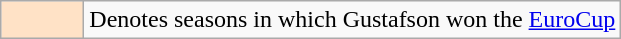<table class="wikitable">
<tr>
<td style="background-color: #ffe2c6; width:3em;"></td>
<td>Denotes seasons in which Gustafson won the <a href='#'>EuroCup</a></td>
</tr>
</table>
